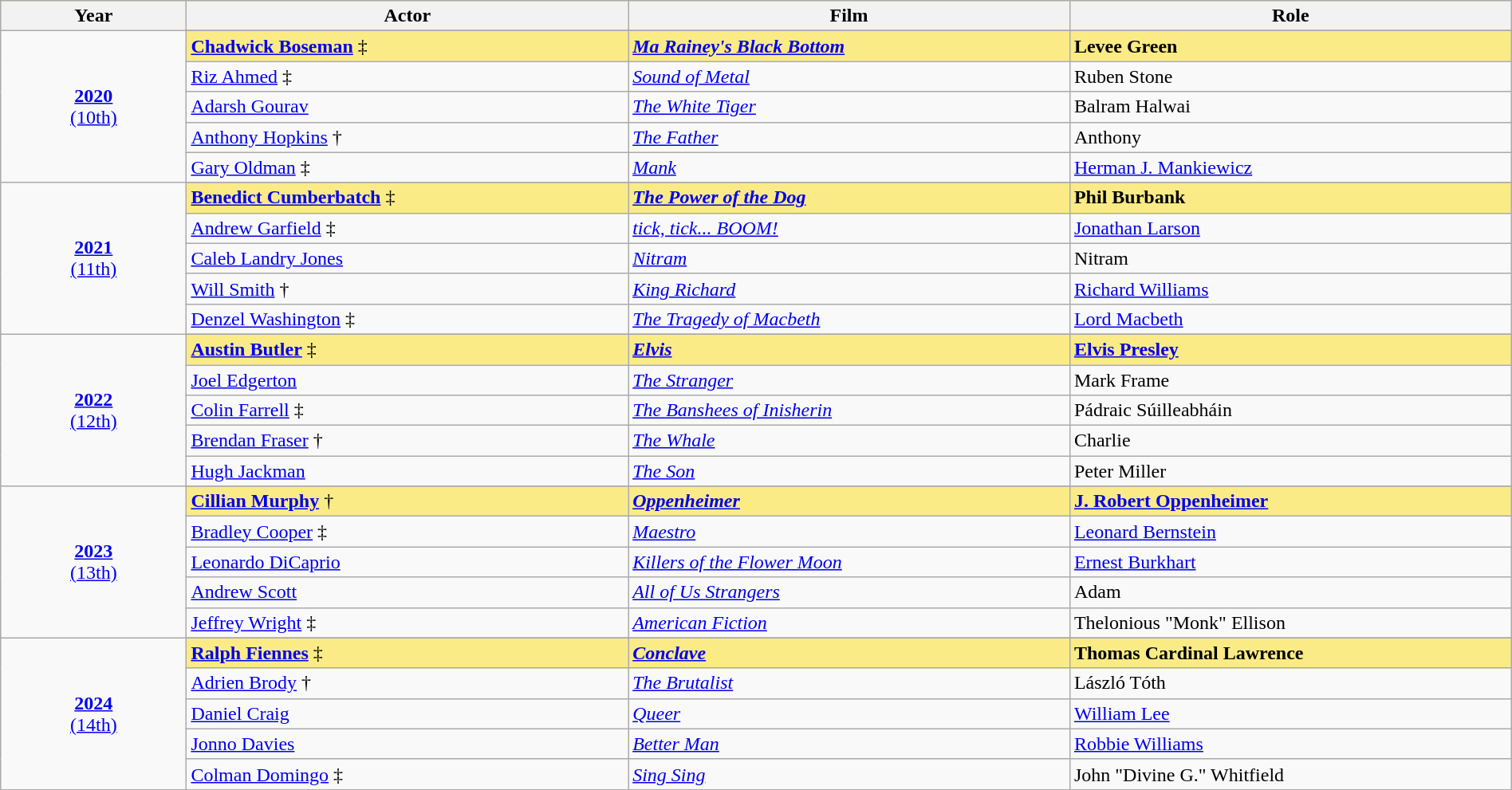<table class="wikitable" style="width:100%">
<tr bgcolor="#FAEB86">
<th width="8%">Year</th>
<th width="19%">Actor</th>
<th width="19%">Film</th>
<th width="19%">Role</th>
</tr>
<tr>
<td rowspan=6 style="text-align:center"><strong><a href='#'>2020</a></strong><br><a href='#'>(10th)</a></td>
</tr>
<tr style="background:#FAEB86;">
<td><strong><a href='#'>Chadwick Boseman</a></strong> ‡</td>
<td><strong><em><a href='#'>Ma Rainey's Black Bottom</a></em></strong></td>
<td><strong>Levee Green</strong></td>
</tr>
<tr>
<td><a href='#'>Riz Ahmed</a> ‡</td>
<td><em><a href='#'>Sound of Metal</a></em></td>
<td>Ruben Stone</td>
</tr>
<tr>
<td><a href='#'>Adarsh Gourav</a></td>
<td><em><a href='#'>The White Tiger</a></em></td>
<td>Balram Halwai</td>
</tr>
<tr>
<td><a href='#'>Anthony Hopkins</a> †</td>
<td><em><a href='#'>The Father</a></em></td>
<td>Anthony</td>
</tr>
<tr>
<td><a href='#'>Gary Oldman</a> ‡</td>
<td><em><a href='#'>Mank</a></em></td>
<td><a href='#'>Herman J. Mankiewicz</a></td>
</tr>
<tr>
<td rowspan=6 style="text-align:center"><strong><a href='#'>2021</a></strong><br><a href='#'>(11th)</a></td>
</tr>
<tr style="background:#FAEB86;">
<td><strong><a href='#'>Benedict Cumberbatch</a></strong> ‡</td>
<td><strong><em><a href='#'>The Power of the Dog</a></em></strong></td>
<td><strong>Phil Burbank</strong></td>
</tr>
<tr>
<td><a href='#'>Andrew Garfield</a> ‡</td>
<td><em><a href='#'>tick, tick... BOOM!</a></em></td>
<td><a href='#'>Jonathan Larson</a></td>
</tr>
<tr>
<td><a href='#'>Caleb Landry Jones</a></td>
<td><em><a href='#'>Nitram</a></em></td>
<td>Nitram</td>
</tr>
<tr>
<td><a href='#'>Will Smith</a> †</td>
<td><em><a href='#'>King Richard</a></em></td>
<td><a href='#'>Richard Williams</a></td>
</tr>
<tr>
<td><a href='#'>Denzel Washington</a> ‡</td>
<td><em><a href='#'>The Tragedy of Macbeth</a></em></td>
<td><a href='#'>Lord Macbeth</a></td>
</tr>
<tr>
<td rowspan=6 style="text-align:center"><strong><a href='#'>2022</a></strong><br><a href='#'>(12th)</a></td>
</tr>
<tr style="background:#FAEB86;">
<td><strong><a href='#'>Austin Butler</a></strong> ‡</td>
<td><strong><em><a href='#'>Elvis</a></em></strong></td>
<td><strong><a href='#'>Elvis Presley</a></strong></td>
</tr>
<tr>
<td><a href='#'>Joel Edgerton</a></td>
<td><em><a href='#'>The Stranger</a></em></td>
<td>Mark Frame</td>
</tr>
<tr>
<td><a href='#'>Colin Farrell</a> ‡</td>
<td><em><a href='#'>The Banshees of Inisherin</a></em></td>
<td>Pádraic Súilleabháin</td>
</tr>
<tr>
<td><a href='#'>Brendan Fraser</a> †</td>
<td><em><a href='#'>The Whale</a></em></td>
<td>Charlie</td>
</tr>
<tr>
<td><a href='#'>Hugh Jackman</a></td>
<td><em><a href='#'>The Son</a></em></td>
<td>Peter Miller</td>
</tr>
<tr>
<td rowspan=6 style="text-align:center"><strong><a href='#'>2023</a></strong><br><a href='#'>(13th)</a></td>
</tr>
<tr style="background:#FAEB86;">
<td><strong><a href='#'>Cillian Murphy</a></strong> †</td>
<td><strong><em><a href='#'>Oppenheimer</a></em></strong></td>
<td><strong><a href='#'>J. Robert Oppenheimer</a></strong></td>
</tr>
<tr>
<td><a href='#'>Bradley Cooper</a> ‡</td>
<td><em><a href='#'>Maestro</a></em></td>
<td><a href='#'>Leonard Bernstein</a></td>
</tr>
<tr>
<td><a href='#'>Leonardo DiCaprio</a></td>
<td><em><a href='#'>Killers of the Flower Moon</a></em></td>
<td><a href='#'>Ernest Burkhart</a></td>
</tr>
<tr>
<td><a href='#'>Andrew Scott</a></td>
<td><em><a href='#'>All of Us Strangers</a></em></td>
<td>Adam</td>
</tr>
<tr>
<td><a href='#'>Jeffrey Wright</a> ‡</td>
<td><em><a href='#'>American Fiction</a></em></td>
<td>Thelonious "Monk" Ellison</td>
</tr>
<tr>
<td rowspan="10" style="text-align:center"><strong><a href='#'>2024</a></strong><br><a href='#'>(14th)</a></td>
</tr>
<tr style="background:#FAEB86;">
<td><strong><a href='#'>Ralph Fiennes</a></strong> ‡</td>
<td><strong><em><a href='#'>Conclave</a></em></strong></td>
<td><strong>Thomas Cardinal Lawrence</strong></td>
</tr>
<tr>
<td><a href='#'>Adrien Brody</a> †</td>
<td><em><a href='#'>The Brutalist</a></em></td>
<td>László Tóth</td>
</tr>
<tr>
<td><a href='#'>Daniel Craig</a></td>
<td><em><a href='#'>Queer</a></em></td>
<td><a href='#'>William Lee</a></td>
</tr>
<tr>
<td><a href='#'>Jonno Davies</a></td>
<td><em><a href='#'>Better Man</a></em></td>
<td><a href='#'>Robbie Williams</a></td>
</tr>
<tr>
<td><a href='#'>Colman Domingo</a> ‡</td>
<td><em><a href='#'>Sing Sing</a></em></td>
<td>John "Divine G." Whitfield</td>
</tr>
<tr>
</tr>
</table>
